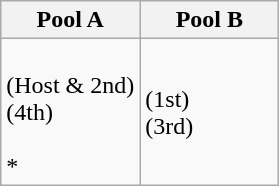<table class="wikitable">
<tr>
<th width=50%>Pool A</th>
<th width=50%>Pool B</th>
</tr>
<tr>
<td><br> (Host & 2nd)<br>
 (4th)<br>
<br>
<s></s> *</td>
<td><br> (1st)<br>
 (3rd)<br>
<br>
</td>
</tr>
</table>
